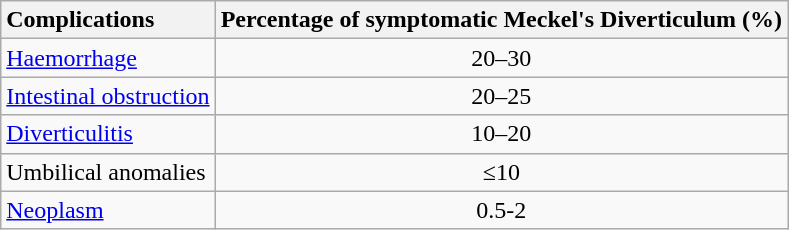<table class="wikitable" style="text-align: center;">
<tr>
<th style="border-style: solid; center; border-width: 1px; text-align: left;">Complications</th>
<th style="border-style: solid; center; border-width: 1px">Percentage of symptomatic Meckel's Diverticulum (%)</th>
</tr>
<tr>
<td style="border-style: solid; border-width: 1px; text-align: left;"><a href='#'>Haemorrhage</a></td>
<td style="border-style: solid; border-width: 1px">20–30</td>
</tr>
<tr>
<td style="border-style: solid; border-width: 1px; text-align: left;"><a href='#'>Intestinal obstruction</a></td>
<td style="border-style: solid; border-width: 1px">20–25</td>
</tr>
<tr>
<td style="border-style: solid; border-width: 1px; text-align: left;"><a href='#'>Diverticulitis</a></td>
<td style="border-style: solid; border-width: 1px">10–20</td>
</tr>
<tr>
<td style="border-style: solid; border-width: 1px; text-align: left;">Umbilical anomalies</td>
<td style="border-style: solid; border-width: 1px">≤10</td>
</tr>
<tr>
<td style="border-style: solid; border-width: 1px; text-align: left;"><a href='#'>Neoplasm</a></td>
<td style="border-style: solid; border-width: 1px">0.5-2</td>
</tr>
</table>
